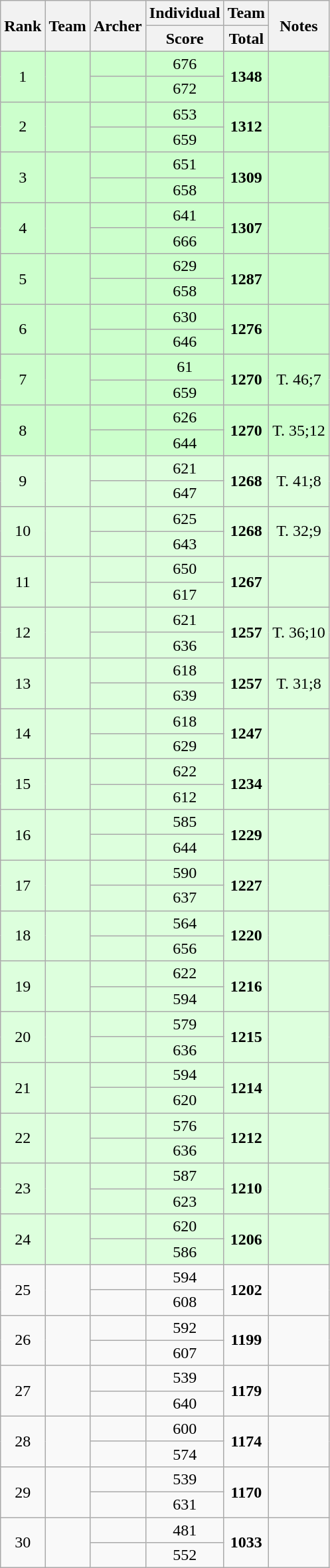<table class="wikitable sortable" style="font-size:100%; text-align:center;">
<tr>
<th rowspan="2">Rank</th>
<th rowspan="2">Team</th>
<th rowspan="2">Archer</th>
<th colspan="1">Individual</th>
<th colspan="1">Team</th>
<th rowspan="2">Notes</th>
</tr>
<tr>
<th>Score</th>
<th>Total</th>
</tr>
<tr bgcolor="#ccffcc">
<td rowspan="2">1</td>
<td align="left" rowspan="2"></td>
<td align="left"></td>
<td>676</td>
<td rowspan="2"><strong>1348</strong></td>
<td rowspan="2"></td>
</tr>
<tr bgcolor="#ccffcc">
<td align="left"></td>
<td>672</td>
</tr>
<tr bgcolor="#ccffcc">
<td rowspan="2">2</td>
<td align="left" rowspan="2"></td>
<td align="left"></td>
<td>653</td>
<td rowspan="2"><strong>1312</strong></td>
<td rowspan="2"></td>
</tr>
<tr bgcolor="#ccffcc">
<td align="left"></td>
<td>659</td>
</tr>
<tr bgcolor="#ccffcc">
<td rowspan="2">3</td>
<td align="left" rowspan="2"></td>
<td align="left"></td>
<td>651</td>
<td rowspan="2"><strong>1309</strong></td>
<td rowspan="2"></td>
</tr>
<tr bgcolor="#ccffcc">
<td align="left"></td>
<td>658</td>
</tr>
<tr bgcolor="#ccffcc">
<td rowspan="2">4</td>
<td align="left" rowspan="2"></td>
<td align="left"></td>
<td>641</td>
<td rowspan="2"><strong>1307</strong></td>
<td rowspan="2"></td>
</tr>
<tr bgcolor="#ccffcc">
<td align="left"></td>
<td>666</td>
</tr>
<tr bgcolor="#ccffcc">
<td rowspan="2">5</td>
<td align="left" rowspan="2"></td>
<td align="left"></td>
<td>629</td>
<td rowspan="2"><strong>1287</strong></td>
<td rowspan="2"></td>
</tr>
<tr bgcolor="#ccffcc">
<td align="left"></td>
<td>658</td>
</tr>
<tr bgcolor="#ccffcc">
<td rowspan="2">6</td>
<td align="left" rowspan="2"></td>
<td align="left"></td>
<td>630</td>
<td rowspan="2"><strong>1276</strong></td>
<td rowspan="2"></td>
</tr>
<tr bgcolor="#ccffcc">
<td align="left"></td>
<td>646</td>
</tr>
<tr bgcolor="#ccffcc">
<td rowspan="2">7</td>
<td align="left" rowspan="2"></td>
<td align="left"></td>
<td>61</td>
<td rowspan="2"><strong>1270</strong></td>
<td rowspan="2">T. 46;7</td>
</tr>
<tr bgcolor="#ccffcc">
<td align="left"></td>
<td>659</td>
</tr>
<tr bgcolor="#ccffcc">
<td rowspan="2">8</td>
<td align="left" rowspan="2"></td>
<td align="left"></td>
<td>626</td>
<td rowspan="2"><strong>1270</strong></td>
<td rowspan="2">T. 35;12</td>
</tr>
<tr bgcolor="#ccffcc">
<td align="left"></td>
<td>644</td>
</tr>
<tr bgcolor="#ddffdd">
<td rowspan="2">9</td>
<td align="left" rowspan="2"></td>
<td align="left"></td>
<td>621</td>
<td rowspan="2"><strong>1268</strong></td>
<td rowspan="2">T. 41;8</td>
</tr>
<tr bgcolor="#ddffdd">
<td align="left"></td>
<td>647</td>
</tr>
<tr bgcolor="#ddffdd">
<td rowspan="2">10</td>
<td align="left" rowspan="2"></td>
<td align="left"></td>
<td>625</td>
<td rowspan="2"><strong>1268</strong></td>
<td rowspan="2">T. 32;9</td>
</tr>
<tr bgcolor="#ddffdd">
<td align="left"></td>
<td>643</td>
</tr>
<tr bgcolor="#ddffdd">
<td rowspan="2">11</td>
<td align="left" rowspan="2"></td>
<td align="left"></td>
<td>650</td>
<td rowspan="2"><strong>1267</strong></td>
<td rowspan="2"></td>
</tr>
<tr bgcolor="#ddffdd">
<td align="left"></td>
<td>617</td>
</tr>
<tr bgcolor="#ddffdd">
<td rowspan="2">12</td>
<td align="left" rowspan="2"></td>
<td align="left"></td>
<td>621</td>
<td rowspan="2"><strong>1257</strong></td>
<td rowspan="2">T. 36;10</td>
</tr>
<tr bgcolor="#ddffdd">
<td align="left"></td>
<td>636</td>
</tr>
<tr bgcolor="#ddffdd">
<td rowspan="2">13</td>
<td align="left" rowspan="2"></td>
<td align="left"></td>
<td>618</td>
<td rowspan="2"><strong>1257</strong></td>
<td rowspan="2">T. 31;8</td>
</tr>
<tr bgcolor="#ddffdd">
<td align="left"></td>
<td>639</td>
</tr>
<tr bgcolor="#ddffdd">
<td rowspan="2">14</td>
<td align="left" rowspan="2"></td>
<td align="left"></td>
<td>618</td>
<td rowspan="2"><strong>1247</strong></td>
<td rowspan="2"></td>
</tr>
<tr bgcolor="#ddffdd">
<td align="left"></td>
<td>629</td>
</tr>
<tr bgcolor="#ddffdd">
<td rowspan="2">15</td>
<td align="left" rowspan="2"></td>
<td align="left"></td>
<td>622</td>
<td rowspan="2"><strong>1234</strong></td>
<td rowspan="2"></td>
</tr>
<tr bgcolor="#ddffdd">
<td align="left"></td>
<td>612</td>
</tr>
<tr bgcolor="#ddffdd">
<td rowspan="2">16</td>
<td align="left" rowspan="2"></td>
<td align="left"></td>
<td>585</td>
<td rowspan="2"><strong>1229</strong></td>
<td rowspan="2"></td>
</tr>
<tr bgcolor="#ddffdd">
<td align="left"></td>
<td>644</td>
</tr>
<tr bgcolor="#ddffdd">
<td rowspan="2">17</td>
<td align="left" rowspan="2"></td>
<td align="left"></td>
<td>590</td>
<td rowspan="2"><strong>1227</strong></td>
<td rowspan="2"></td>
</tr>
<tr bgcolor="#ddffdd">
<td align="left"></td>
<td>637</td>
</tr>
<tr bgcolor="#ddffdd">
<td rowspan="2">18</td>
<td align="left" rowspan="2"></td>
<td align="left"></td>
<td>564</td>
<td rowspan="2"><strong>1220</strong></td>
<td rowspan="2"></td>
</tr>
<tr bgcolor="#ddffdd">
<td align="left"></td>
<td>656</td>
</tr>
<tr bgcolor="#ddffdd">
<td rowspan="2">19</td>
<td align="left" rowspan="2"></td>
<td align="left"></td>
<td>622</td>
<td rowspan="2"><strong>1216</strong></td>
<td rowspan="2"></td>
</tr>
<tr bgcolor="#ddffdd">
<td align="left"></td>
<td>594</td>
</tr>
<tr bgcolor="#ddffdd">
<td rowspan="2">20</td>
<td align="left" rowspan="2"></td>
<td align="left"></td>
<td>579</td>
<td rowspan="2"><strong>1215</strong></td>
<td rowspan="2"></td>
</tr>
<tr bgcolor="#ddffdd">
<td align="left"></td>
<td>636</td>
</tr>
<tr bgcolor="#ddffdd">
<td rowspan="2">21</td>
<td align="left" rowspan="2"></td>
<td align="left"></td>
<td>594</td>
<td rowspan="2"><strong>1214</strong></td>
<td rowspan="2"></td>
</tr>
<tr bgcolor="#ddffdd">
<td align="left"></td>
<td>620</td>
</tr>
<tr bgcolor="#ddffdd">
<td rowspan="2">22</td>
<td align="left" rowspan="2"></td>
<td align="left"></td>
<td>576</td>
<td rowspan="2"><strong>1212</strong></td>
<td rowspan="2"></td>
</tr>
<tr bgcolor="#ddffdd">
<td align="left"></td>
<td>636</td>
</tr>
<tr bgcolor="#ddffdd">
<td rowspan="2">23</td>
<td align="left" rowspan="2"></td>
<td align="left"></td>
<td>587</td>
<td rowspan="2"><strong>1210</strong></td>
<td rowspan="2"></td>
</tr>
<tr bgcolor="#ddffdd">
<td align="left"></td>
<td>623</td>
</tr>
<tr bgcolor="#ddffdd">
<td rowspan="2">24</td>
<td align="left" rowspan="2"></td>
<td align="left"></td>
<td>620</td>
<td rowspan="2"><strong>1206</strong></td>
<td rowspan="2"></td>
</tr>
<tr bgcolor="#ddffdd">
<td align="left"></td>
<td>586</td>
</tr>
<tr>
<td rowspan="2">25</td>
<td align="left" rowspan="2"></td>
<td align="left"></td>
<td>594</td>
<td rowspan="2"><strong>1202</strong></td>
<td rowspan="2"></td>
</tr>
<tr>
<td align="left"></td>
<td>608</td>
</tr>
<tr>
<td rowspan="2">26</td>
<td align="left" rowspan="2"></td>
<td align="left"></td>
<td>592</td>
<td rowspan="2"><strong>1199</strong></td>
<td rowspan="2"></td>
</tr>
<tr>
<td align="left"></td>
<td>607</td>
</tr>
<tr>
<td rowspan="2">27</td>
<td align="left" rowspan="2"></td>
<td align="left"></td>
<td>539</td>
<td rowspan="2"><strong>1179</strong></td>
<td rowspan="2"></td>
</tr>
<tr>
<td align="left"></td>
<td>640</td>
</tr>
<tr>
<td rowspan="2">28</td>
<td align="left" rowspan="2"></td>
<td align="left"></td>
<td>600</td>
<td rowspan="2"><strong>1174</strong></td>
<td rowspan="2"></td>
</tr>
<tr>
<td align="left"></td>
<td>574</td>
</tr>
<tr>
<td rowspan="2">29</td>
<td align="left" rowspan="2"></td>
<td align="left"></td>
<td>539</td>
<td rowspan="2"><strong>1170</strong></td>
<td rowspan="2"></td>
</tr>
<tr>
<td align="left"></td>
<td>631</td>
</tr>
<tr>
<td rowspan="2">30</td>
<td align="left" rowspan="2"></td>
<td align="left"></td>
<td>481</td>
<td rowspan="2"><strong>1033</strong></td>
<td rowspan="2"></td>
</tr>
<tr>
<td align="left"></td>
<td>552</td>
</tr>
</table>
